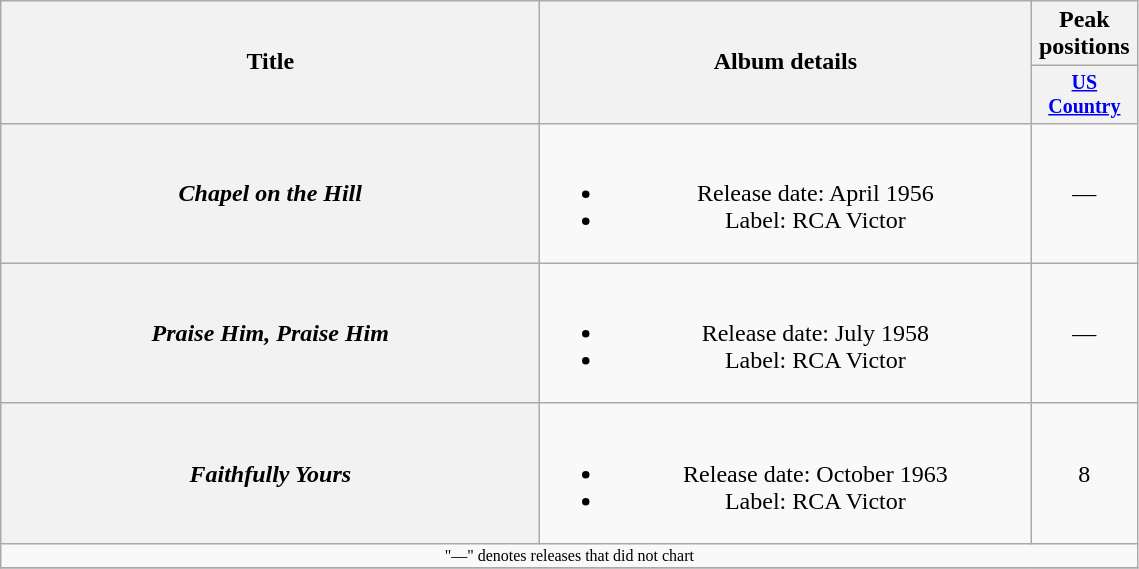<table class="wikitable plainrowheaders" style="text-align:center;">
<tr>
<th rowspan="2" style="width:22em;">Title</th>
<th rowspan="2" style="width:20em;">Album details</th>
<th>Peak positions</th>
</tr>
<tr style="font-size:smaller;">
<th width="65"><a href='#'>US Country</a></th>
</tr>
<tr>
<th scope="row"><em>Chapel on the Hill</em></th>
<td><br><ul><li>Release date: April 1956</li><li>Label: RCA Victor</li></ul></td>
<td>—</td>
</tr>
<tr>
<th scope="row"><em>Praise Him, Praise Him</em></th>
<td><br><ul><li>Release date: July 1958</li><li>Label: RCA Victor</li></ul></td>
<td>—</td>
</tr>
<tr>
<th scope="row"><em>Faithfully Yours</em></th>
<td><br><ul><li>Release date: October 1963</li><li>Label: RCA Victor</li></ul></td>
<td>8</td>
</tr>
<tr>
<td colspan="3" style="font-size: 8pt">"—" denotes releases that did not chart</td>
</tr>
<tr>
</tr>
</table>
